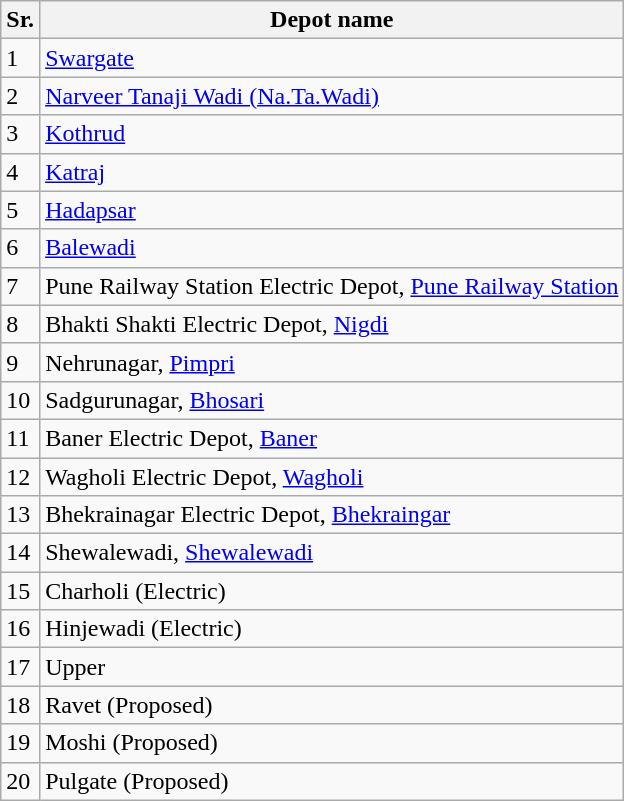<table class="wikitable">
<tr>
<th>Sr.</th>
<th>Depot name</th>
</tr>
<tr>
<td>1</td>
<td><a href='#'>Swargate</a></td>
</tr>
<tr>
<td>2</td>
<td><a href='#'>Narveer Tanaji Wadi (Na.Ta.Wadi)</a></td>
</tr>
<tr>
<td>3</td>
<td><a href='#'>Kothrud</a></td>
</tr>
<tr>
<td>4</td>
<td><a href='#'>Katraj</a></td>
</tr>
<tr>
<td>5</td>
<td><a href='#'>Hadapsar</a></td>
</tr>
<tr>
<td>6</td>
<td><a href='#'>Balewadi</a></td>
</tr>
<tr>
<td>7</td>
<td>Pune Railway Station Electric Depot, <a href='#'>Pune Railway Station</a></td>
</tr>
<tr>
<td>8</td>
<td>Bhakti Shakti Electric Depot, <a href='#'>Nigdi</a></td>
</tr>
<tr>
<td>9</td>
<td>Nehrunagar, <a href='#'>Pimpri</a></td>
</tr>
<tr>
<td>10</td>
<td>Sadgurunagar, <a href='#'>Bhosari</a></td>
</tr>
<tr>
<td>11</td>
<td>Baner Electric Depot, <a href='#'>Baner</a></td>
</tr>
<tr>
<td>12</td>
<td>Wagholi Electric Depot, <a href='#'>Wagholi</a></td>
</tr>
<tr>
<td>13</td>
<td>Bhekrainagar Electric Depot, <a href='#'>Bhekraingar</a></td>
</tr>
<tr>
<td>14</td>
<td>Shewalewadi, <a href='#'>Shewalewadi</a></td>
</tr>
<tr>
<td>15</td>
<td>Charholi (Electric)</td>
</tr>
<tr>
<td>16</td>
<td>Hinjewadi (Electric)</td>
</tr>
<tr>
<td>17</td>
<td>Upper</td>
</tr>
<tr>
<td>18</td>
<td>Ravet (Proposed)</td>
</tr>
<tr>
<td>19</td>
<td>Moshi (Proposed)</td>
</tr>
<tr>
<td>20</td>
<td>Pulgate (Proposed)</td>
</tr>
</table>
